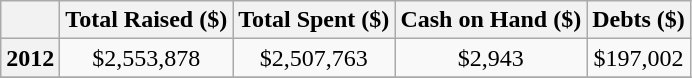<table class=wikitable>
<tr>
<th> </th>
<th style="text-align:center;">Total Raised ($)</th>
<th style="text-align:center;">Total Spent ($)</th>
<th style="text-align:center;">Cash on Hand ($)</th>
<th style="text-align:center;">Debts ($)</th>
</tr>
<tr>
<th>2012</th>
<td align=center>$2,553,878</td>
<td align=center>$2,507,763</td>
<td align=center>$2,943</td>
<td align=center>$197,002</td>
</tr>
<tr>
</tr>
</table>
